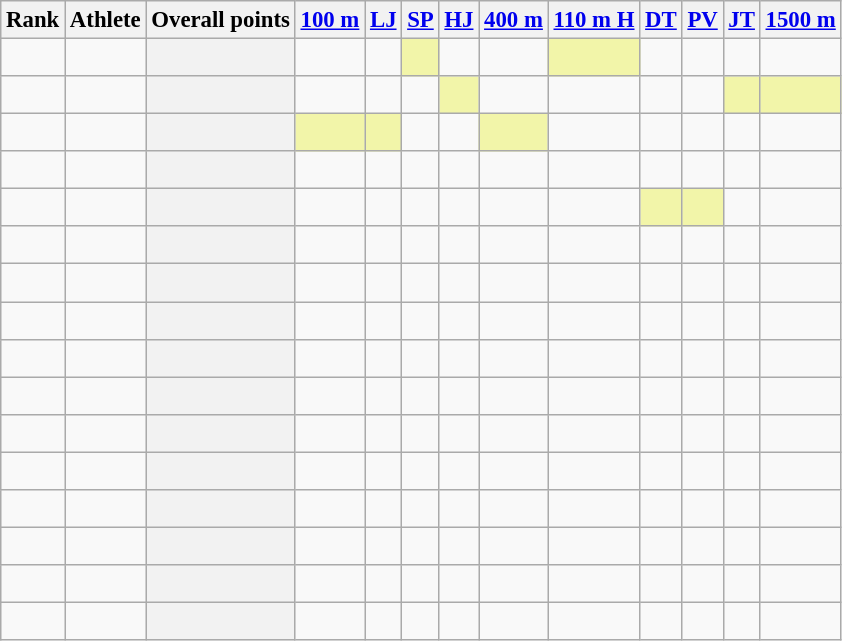<table class="wikitable sortable" style="font-size:95%;">
<tr>
<th>Rank</th>
<th>Athlete</th>
<th>Overall points</th>
<th><a href='#'>100 m</a></th>
<th><a href='#'>LJ</a></th>
<th><a href='#'>SP</a></th>
<th><a href='#'>HJ</a></th>
<th><a href='#'>400 m</a></th>
<th><a href='#'>110 m H</a></th>
<th><a href='#'>DT</a></th>
<th><a href='#'>PV</a></th>
<th><a href='#'>JT</a></th>
<th><a href='#'>1500 m</a></th>
</tr>
<tr>
<td align=center></td>
<td align=left> <br></td>
<th></th>
<td></td>
<td></td>
<td bgcolor=#F2F5A9></td>
<td></td>
<td></td>
<td bgcolor=#F2F5A9></td>
<td></td>
<td></td>
<td></td>
<td></td>
</tr>
<tr>
<td align=center></td>
<td align=left> <br></td>
<th></th>
<td></td>
<td></td>
<td></td>
<td bgcolor=#F2F5A9></td>
<td></td>
<td></td>
<td></td>
<td></td>
<td bgcolor=#F2F5A9></td>
<td bgcolor=#F2F5A9></td>
</tr>
<tr>
<td align=center></td>
<td align=left> <br></td>
<th></th>
<td bgcolor=#F2F5A9></td>
<td bgcolor=#F2F5A9></td>
<td></td>
<td></td>
<td bgcolor=#F2F5A9></td>
<td></td>
<td></td>
<td></td>
<td></td>
<td></td>
</tr>
<tr>
<td align=center></td>
<td align=left> <br></td>
<th></th>
<td></td>
<td></td>
<td></td>
<td></td>
<td></td>
<td></td>
<td></td>
<td></td>
<td></td>
<td></td>
</tr>
<tr>
<td align=center></td>
<td align=left> <br></td>
<th></th>
<td></td>
<td></td>
<td></td>
<td></td>
<td></td>
<td></td>
<td bgcolor=#F2F5A9></td>
<td bgcolor=#F2F5A9></td>
<td></td>
<td></td>
</tr>
<tr>
<td align=center></td>
<td align=left> <br></td>
<th></th>
<td></td>
<td></td>
<td></td>
<td></td>
<td></td>
<td></td>
<td></td>
<td></td>
<td></td>
<td></td>
</tr>
<tr>
<td align=center></td>
<td align=left> <br></td>
<th></th>
<td></td>
<td></td>
<td></td>
<td></td>
<td></td>
<td></td>
<td></td>
<td></td>
<td></td>
<td></td>
</tr>
<tr>
<td align=center></td>
<td align=left> <br></td>
<th></th>
<td></td>
<td></td>
<td></td>
<td></td>
<td></td>
<td></td>
<td></td>
<td></td>
<td></td>
<td></td>
</tr>
<tr>
<td align=center></td>
<td align=left> <br></td>
<th></th>
<td></td>
<td></td>
<td></td>
<td></td>
<td></td>
<td></td>
<td></td>
<td></td>
<td></td>
<td></td>
</tr>
<tr>
<td align=center></td>
<td align=left> <br></td>
<th></th>
<td></td>
<td></td>
<td></td>
<td></td>
<td></td>
<td></td>
<td></td>
<td></td>
<td></td>
<td></td>
</tr>
<tr>
<td align=center></td>
<td align=left> <br></td>
<th></th>
<td></td>
<td></td>
<td></td>
<td></td>
<td></td>
<td></td>
<td></td>
<td></td>
<td></td>
<td></td>
</tr>
<tr>
<td align=center></td>
<td align=left> <br></td>
<th></th>
<td></td>
<td></td>
<td></td>
<td></td>
<td></td>
<td></td>
<td></td>
<td></td>
<td></td>
<td></td>
</tr>
<tr>
<td align=center></td>
<td align=left> <br></td>
<th></th>
<td></td>
<td></td>
<td></td>
<td></td>
<td></td>
<td></td>
<td></td>
<td></td>
<td></td>
<td></td>
</tr>
<tr>
<td align=center></td>
<td align=left> <br></td>
<th></th>
<td></td>
<td></td>
<td></td>
<td></td>
<td></td>
<td></td>
<td></td>
<td></td>
<td></td>
<td></td>
</tr>
<tr>
<td align=center></td>
<td align=left> <br></td>
<th></th>
<td></td>
<td></td>
<td></td>
<td></td>
<td></td>
<td></td>
<td></td>
<td></td>
<td></td>
<td></td>
</tr>
<tr>
<td align=center></td>
<td align=left> <br></td>
<th></th>
<td></td>
<td></td>
<td></td>
<td></td>
<td></td>
<td></td>
<td></td>
<td></td>
<td></td>
<td></td>
</tr>
</table>
